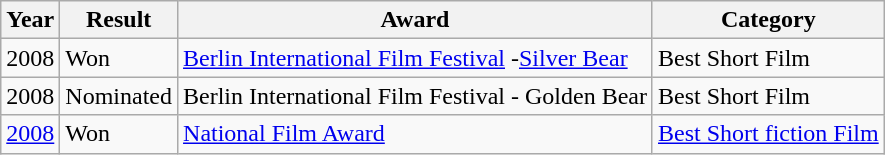<table class="wikitable" border="1">
<tr>
<th>Year</th>
<th>Result</th>
<th>Award</th>
<th>Category</th>
</tr>
<tr>
<td>2008</td>
<td>Won</td>
<td><a href='#'>Berlin International Film Festival</a> -<a href='#'>Silver Bear</a></td>
<td>Best Short Film</td>
</tr>
<tr>
<td>2008</td>
<td>Nominated</td>
<td>Berlin International Film Festival - Golden Bear </td>
<td>Best Short Film</td>
</tr>
<tr>
<td><a href='#'>2008</a></td>
<td>Won</td>
<td><a href='#'>National Film Award</a></td>
<td><a href='#'>Best Short fiction Film</a></td>
</tr>
</table>
